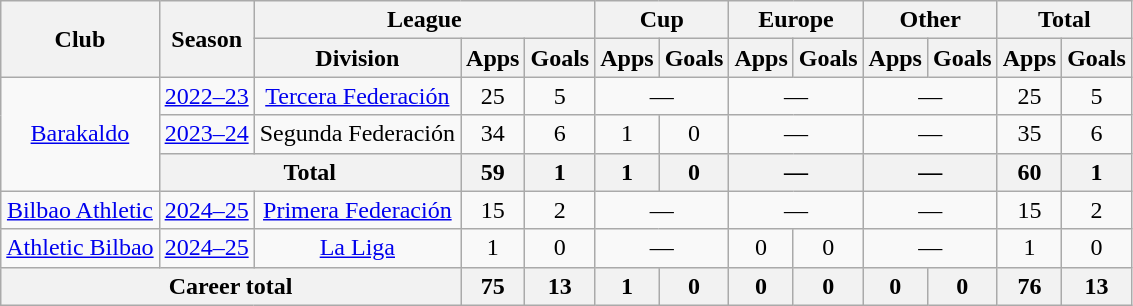<table class="wikitable" style="text-align:center">
<tr>
<th rowspan="2">Club</th>
<th rowspan="2">Season</th>
<th colspan="3">League</th>
<th colspan="2">Cup</th>
<th colspan="2">Europe</th>
<th colspan="2">Other</th>
<th colspan="2">Total</th>
</tr>
<tr>
<th>Division</th>
<th>Apps</th>
<th>Goals</th>
<th>Apps</th>
<th>Goals</th>
<th>Apps</th>
<th>Goals</th>
<th>Apps</th>
<th>Goals</th>
<th>Apps</th>
<th>Goals</th>
</tr>
<tr>
<td rowspan="3"><a href='#'>Barakaldo</a></td>
<td><a href='#'>2022–23</a></td>
<td><a href='#'>Tercera Federación</a></td>
<td>25</td>
<td>5</td>
<td colspan="2">—</td>
<td colspan="2">—</td>
<td colspan="2">—</td>
<td>25</td>
<td>5</td>
</tr>
<tr>
<td><a href='#'>2023–24</a></td>
<td>Segunda Federación</td>
<td>34</td>
<td>6</td>
<td>1</td>
<td>0</td>
<td colspan="2">—</td>
<td colspan="2">—</td>
<td>35</td>
<td>6</td>
</tr>
<tr>
<th colspan="2">Total</th>
<th>59</th>
<th>1</th>
<th>1</th>
<th>0</th>
<th colspan="2">—</th>
<th colspan="2">—</th>
<th>60</th>
<th>1</th>
</tr>
<tr>
<td><a href='#'>Bilbao Athletic</a></td>
<td><a href='#'>2024–25</a></td>
<td><a href='#'>Primera Federación</a></td>
<td>15</td>
<td>2</td>
<td colspan="2">—</td>
<td colspan="2">—</td>
<td colspan="2">—</td>
<td>15</td>
<td>2</td>
</tr>
<tr>
<td><a href='#'>Athletic Bilbao</a></td>
<td><a href='#'>2024–25</a></td>
<td><a href='#'>La Liga</a></td>
<td>1</td>
<td>0</td>
<td colspan="2">—</td>
<td>0</td>
<td>0</td>
<td colspan="2">—</td>
<td>1</td>
<td>0</td>
</tr>
<tr>
<th colspan="3">Career total</th>
<th>75</th>
<th>13</th>
<th>1</th>
<th>0</th>
<th>0</th>
<th>0</th>
<th>0</th>
<th>0</th>
<th>76</th>
<th>13</th>
</tr>
</table>
